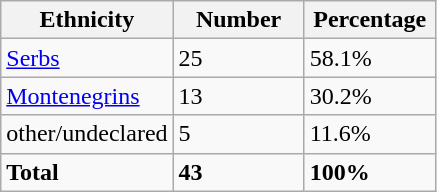<table class="wikitable">
<tr>
<th width="100px">Ethnicity</th>
<th width="80px">Number</th>
<th width="80px">Percentage</th>
</tr>
<tr>
<td><a href='#'>Serbs</a></td>
<td>25</td>
<td>58.1%</td>
</tr>
<tr>
<td><a href='#'>Montenegrins</a></td>
<td>13</td>
<td>30.2%</td>
</tr>
<tr>
<td>other/undeclared</td>
<td>5</td>
<td>11.6%</td>
</tr>
<tr>
<td><strong>Total</strong></td>
<td><strong>43</strong></td>
<td><strong>100%</strong></td>
</tr>
</table>
